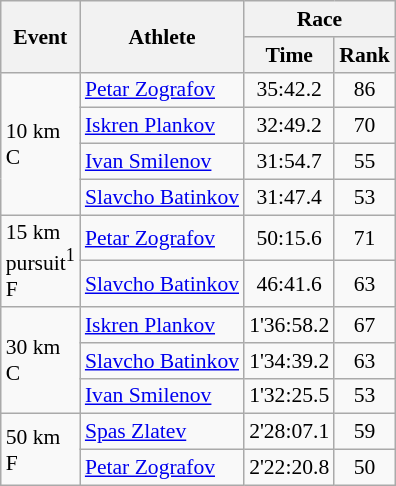<table class="wikitable" border="1" style="font-size:90%">
<tr>
<th rowspan=2>Event</th>
<th rowspan=2>Athlete</th>
<th colspan=2>Race</th>
</tr>
<tr>
<th>Time</th>
<th>Rank</th>
</tr>
<tr>
<td rowspan=4>10 km <br> C</td>
<td><a href='#'>Petar Zografov</a></td>
<td align=center>35:42.2</td>
<td align=center>86</td>
</tr>
<tr>
<td><a href='#'>Iskren Plankov</a></td>
<td align=center>32:49.2</td>
<td align=center>70</td>
</tr>
<tr>
<td><a href='#'>Ivan Smilenov</a></td>
<td align=center>31:54.7</td>
<td align=center>55</td>
</tr>
<tr>
<td><a href='#'>Slavcho Batinkov</a></td>
<td align=center>31:47.4</td>
<td align=center>53</td>
</tr>
<tr>
<td rowspan=2>15 km <br> pursuit<sup>1</sup> <br> F</td>
<td><a href='#'>Petar Zografov</a></td>
<td align=center>50:15.6</td>
<td align=center>71</td>
</tr>
<tr>
<td><a href='#'>Slavcho Batinkov</a></td>
<td align=center>46:41.6</td>
<td align=center>63</td>
</tr>
<tr>
<td rowspan=3>30 km <br> C</td>
<td><a href='#'>Iskren Plankov</a></td>
<td align=center>1'36:58.2</td>
<td align=center>67</td>
</tr>
<tr>
<td><a href='#'>Slavcho Batinkov</a></td>
<td align=center>1'34:39.2</td>
<td align=center>63</td>
</tr>
<tr>
<td><a href='#'>Ivan Smilenov</a></td>
<td align=center>1'32:25.5</td>
<td align=center>53</td>
</tr>
<tr>
<td rowspan=2>50 km <br> F</td>
<td><a href='#'>Spas Zlatev</a></td>
<td align=center>2'28:07.1</td>
<td align=center>59</td>
</tr>
<tr>
<td><a href='#'>Petar Zografov</a></td>
<td align=center>2'22:20.8</td>
<td align=center>50</td>
</tr>
</table>
